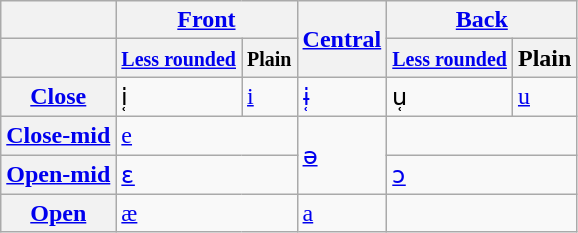<table class="wikitable">
<tr>
<th></th>
<th colspan="2"><a href='#'>Front</a></th>
<th rowspan="2"><a href='#'>Central</a></th>
<th colspan="2"><a href='#'>Back</a></th>
</tr>
<tr>
<th></th>
<th><small><a href='#'>Less rounded</a></small></th>
<th><small>Plain</small></th>
<th><small><a href='#'>Less rounded</a></small></th>
<th>Plain</th>
</tr>
<tr>
<th><a href='#'>Close</a></th>
<td>i̜</td>
<td><a href='#'>i</a></td>
<td><a href='#'>ɨ̜</a></td>
<td>u̜</td>
<td><a href='#'>u</a></td>
</tr>
<tr>
<th><a href='#'>Close-mid</a></th>
<td colspan="2"><a href='#'>e</a></td>
<td rowspan="2"><a href='#'>ə</a></td>
<td colspan="2"></td>
</tr>
<tr>
<th><a href='#'>Open-mid</a></th>
<td colspan="2"><a href='#'>ɛ</a></td>
<td colspan="2"><a href='#'>ɔ</a></td>
</tr>
<tr>
<th><a href='#'>Open</a></th>
<td colspan="2"><a href='#'>æ</a></td>
<td><a href='#'>a</a></td>
<td colspan="2"></td>
</tr>
</table>
